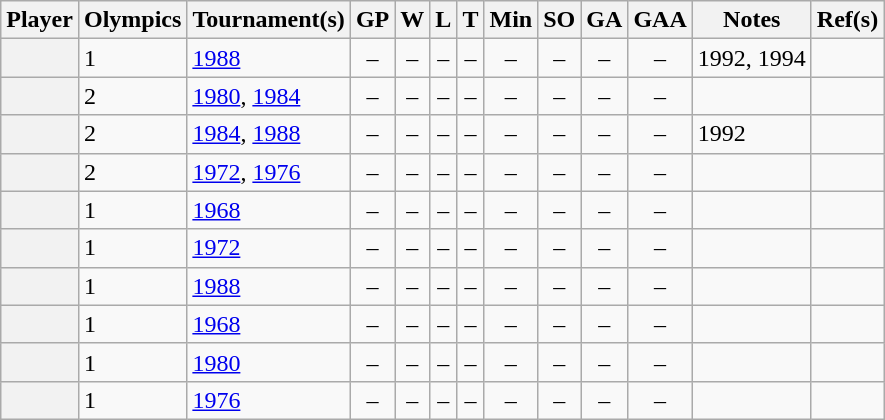<table class="wikitable sortable plainrowheaders" style="text-align:center;">
<tr>
<th scope="col">Player</th>
<th scope="col">Olympics</th>
<th scope="col" data-sort-type="text">Tournament(s)</th>
<th scope="col">GP</th>
<th scope="col">W</th>
<th scope="col">L</th>
<th scope="col">T</th>
<th scope="col">Min</th>
<th scope="col">SO</th>
<th scope="col">GA</th>
<th scope="col">GAA</th>
<th scope="col">Notes</th>
<th scope="col" class="unsortable">Ref(s)</th>
</tr>
<tr>
<th scope="row"></th>
<td align=left>1</td>
<td align=left><a href='#'>1988</a></td>
<td>–</td>
<td>–</td>
<td>–</td>
<td>–</td>
<td>–</td>
<td>–</td>
<td>–</td>
<td>–</td>
<td align=left> 1992, 1994</td>
<td></td>
</tr>
<tr>
<th scope="row"></th>
<td align=left>2</td>
<td align=left><a href='#'>1980</a>, <a href='#'>1984</a></td>
<td>–</td>
<td>–</td>
<td>–</td>
<td>–</td>
<td>–</td>
<td>–</td>
<td>–</td>
<td>–</td>
<td align=left></td>
<td></td>
</tr>
<tr>
<th scope="row"></th>
<td align=left>2</td>
<td align=left><a href='#'>1984</a>, <a href='#'>1988</a></td>
<td>–</td>
<td>–</td>
<td>–</td>
<td>–</td>
<td>–</td>
<td>–</td>
<td>–</td>
<td>–</td>
<td align=left> 1992</td>
<td></td>
</tr>
<tr>
<th scope="row"></th>
<td align=left>2</td>
<td align=left><a href='#'>1972</a>, <a href='#'>1976</a></td>
<td>–</td>
<td>–</td>
<td>–</td>
<td>–</td>
<td>–</td>
<td>–</td>
<td>–</td>
<td>–</td>
<td align=left></td>
<td></td>
</tr>
<tr>
<th scope="row"></th>
<td align=left>1</td>
<td align=left><a href='#'>1968</a></td>
<td>–</td>
<td>–</td>
<td>–</td>
<td>–</td>
<td>–</td>
<td>–</td>
<td>–</td>
<td>–</td>
<td align=left></td>
<td></td>
</tr>
<tr>
<th scope="row"></th>
<td align=left>1</td>
<td align=left><a href='#'>1972</a></td>
<td>–</td>
<td>–</td>
<td>–</td>
<td>–</td>
<td>–</td>
<td>–</td>
<td>–</td>
<td>–</td>
<td align=left></td>
<td></td>
</tr>
<tr>
<th scope="row"></th>
<td align=left>1</td>
<td align=left><a href='#'>1988</a></td>
<td>–</td>
<td>–</td>
<td>–</td>
<td>–</td>
<td>–</td>
<td>–</td>
<td>–</td>
<td>–</td>
<td align=left></td>
<td></td>
</tr>
<tr>
<th scope="row"></th>
<td align=left>1</td>
<td align=left><a href='#'>1968</a></td>
<td>–</td>
<td>–</td>
<td>–</td>
<td>–</td>
<td>–</td>
<td>–</td>
<td>–</td>
<td>–</td>
<td align=left></td>
<td></td>
</tr>
<tr>
<th scope="row"></th>
<td align=left>1</td>
<td align=left><a href='#'>1980</a></td>
<td>–</td>
<td>–</td>
<td>–</td>
<td>–</td>
<td>–</td>
<td>–</td>
<td>–</td>
<td>–</td>
<td align=left></td>
<td></td>
</tr>
<tr>
<th scope="row"></th>
<td align=left>1</td>
<td align=left><a href='#'>1976</a></td>
<td>–</td>
<td>–</td>
<td>–</td>
<td>–</td>
<td>–</td>
<td>–</td>
<td>–</td>
<td>–</td>
<td align=left></td>
<td></td>
</tr>
</table>
